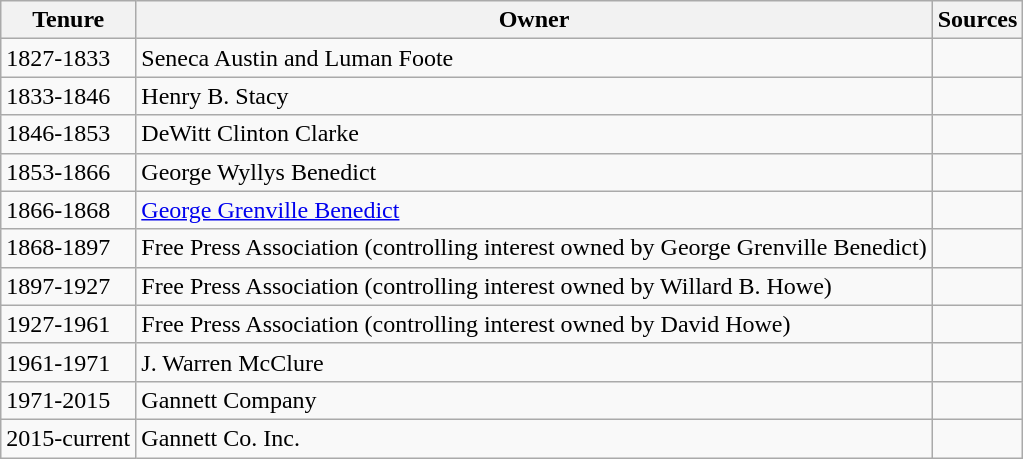<table class="wikitable sortable">
<tr>
<th>Tenure</th>
<th>Owner</th>
<th>Sources</th>
</tr>
<tr>
<td>1827-1833</td>
<td>Seneca Austin and Luman Foote</td>
<td></td>
</tr>
<tr>
<td>1833-1846</td>
<td>Henry B. Stacy</td>
<td></td>
</tr>
<tr>
<td>1846-1853</td>
<td>DeWitt Clinton Clarke</td>
<td></td>
</tr>
<tr>
<td>1853-1866</td>
<td>George Wyllys Benedict</td>
<td></td>
</tr>
<tr>
<td>1866-1868</td>
<td><a href='#'>George Grenville Benedict</a></td>
<td></td>
</tr>
<tr>
<td>1868-1897</td>
<td>Free Press Association (controlling interest owned by George Grenville Benedict)</td>
<td></td>
</tr>
<tr>
<td>1897-1927</td>
<td>Free Press Association (controlling interest owned by Willard B. Howe)</td>
<td></td>
</tr>
<tr>
<td>1927-1961</td>
<td>Free Press Association (controlling interest owned by David Howe)</td>
<td></td>
</tr>
<tr>
<td>1961-1971</td>
<td>J. Warren McClure</td>
<td></td>
</tr>
<tr>
<td>1971-2015</td>
<td>Gannett Company</td>
<td></td>
</tr>
<tr>
<td>2015-current</td>
<td>Gannett Co. Inc.</td>
<td></td>
</tr>
</table>
